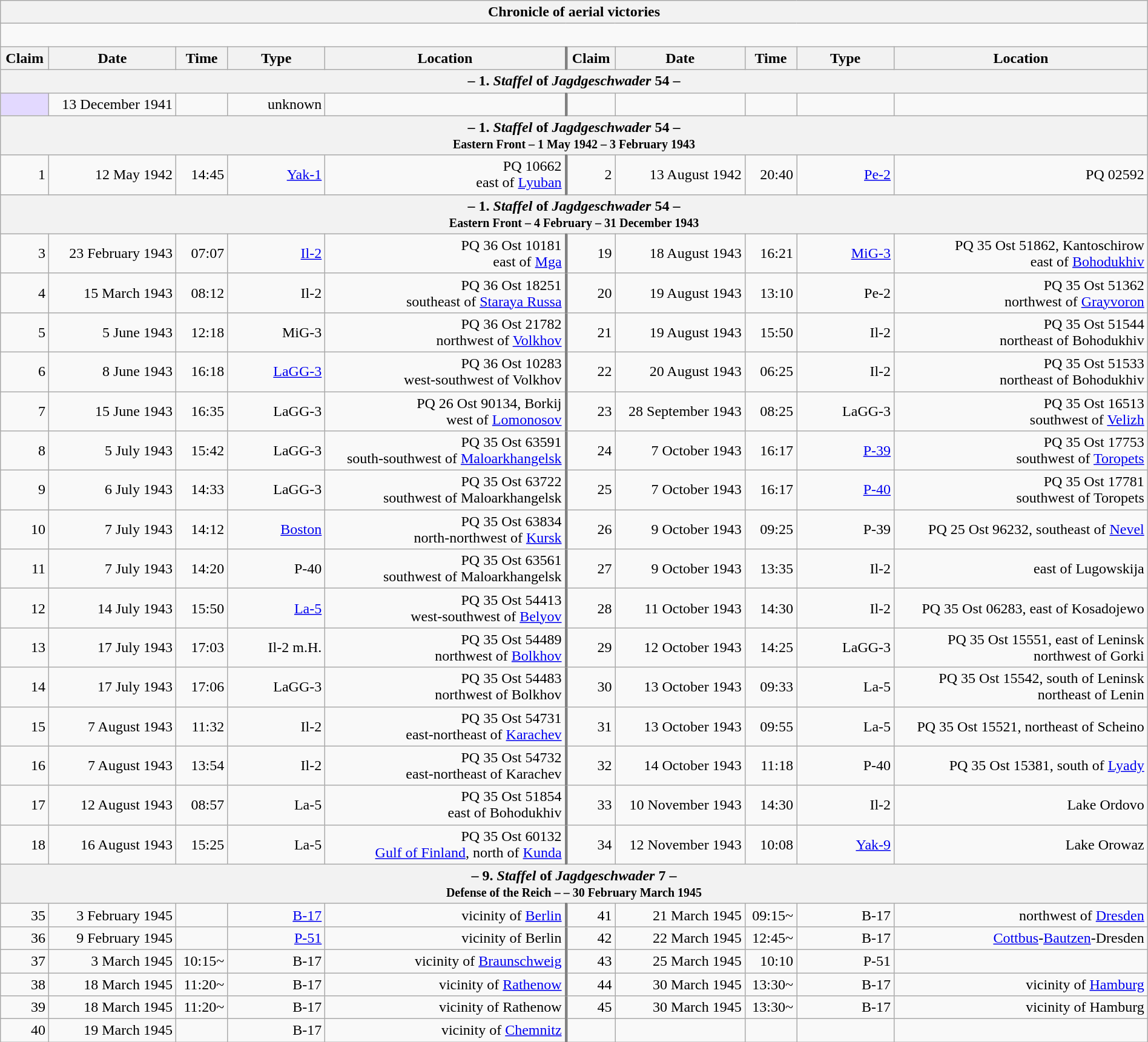<table class="wikitable plainrowheaders collapsible" style="margin-left: auto; margin-right: auto; border: none; text-align:right; width: 100%;">
<tr>
<th colspan="10">Chronicle of aerial victories</th>
</tr>
<tr>
<td colspan="10" style="text-align: left;"><br></td>
</tr>
<tr>
<th scope="col">Claim</th>
<th scope="col">Date</th>
<th scope="col">Time</th>
<th scope="col" width="100px">Type</th>
<th scope="col">Location</th>
<th scope="col" style="border-left: 3px solid grey;">Claim</th>
<th scope="col">Date</th>
<th scope="col">Time</th>
<th scope="col" width="100px">Type</th>
<th scope="col">Location</th>
</tr>
<tr>
<th colspan="10">– 1. <em>Staffel</em> of <em>Jagdgeschwader</em> 54 –</th>
</tr>
<tr>
<td style="background:#e3d9ff;"></td>
<td>13 December 1941</td>
<td></td>
<td>unknown</td>
<td></td>
<td style="border-left: 3px solid grey;"></td>
<td></td>
<td></td>
<td></td>
<td></td>
</tr>
<tr>
<th colspan="10">– 1. <em>Staffel</em> of <em>Jagdgeschwader</em> 54 –<br><small>Eastern Front – 1 May 1942 – 3 February 1943</small></th>
</tr>
<tr>
<td>1</td>
<td>12 May 1942</td>
<td>14:45</td>
<td><a href='#'>Yak-1</a></td>
<td>PQ 10662<br> east of <a href='#'>Lyuban</a></td>
<td style="border-left: 3px solid grey;">2</td>
<td>13 August 1942</td>
<td>20:40</td>
<td><a href='#'>Pe-2</a></td>
<td>PQ 02592</td>
</tr>
<tr>
<th colspan="10">– 1. <em>Staffel</em> of <em>Jagdgeschwader</em> 54 –<br><small>Eastern Front – 4 February – 31 December 1943</small></th>
</tr>
<tr>
<td>3</td>
<td>23 February 1943</td>
<td>07:07</td>
<td><a href='#'>Il-2</a></td>
<td>PQ 36 Ost 10181<br>east of <a href='#'>Mga</a></td>
<td style="border-left: 3px solid grey;">19</td>
<td>18 August 1943</td>
<td>16:21</td>
<td><a href='#'>MiG-3</a></td>
<td>PQ 35 Ost 51862, Kantoschirow<br> east of <a href='#'>Bohodukhiv</a></td>
</tr>
<tr>
<td>4</td>
<td>15 March 1943</td>
<td>08:12</td>
<td>Il-2</td>
<td>PQ 36 Ost 18251<br> southeast of <a href='#'>Staraya Russa</a></td>
<td style="border-left: 3px solid grey;">20</td>
<td>19 August 1943</td>
<td>13:10</td>
<td>Pe-2</td>
<td>PQ 35 Ost 51362<br> northwest of <a href='#'>Grayvoron</a></td>
</tr>
<tr>
<td>5</td>
<td>5 June 1943</td>
<td>12:18</td>
<td>MiG-3</td>
<td>PQ 36 Ost 21782<br> northwest of <a href='#'>Volkhov</a></td>
<td style="border-left: 3px solid grey;">21</td>
<td>19 August 1943</td>
<td>15:50</td>
<td>Il-2</td>
<td>PQ 35 Ost 51544<br>northeast of Bohodukhiv</td>
</tr>
<tr>
<td>6</td>
<td>8 June 1943</td>
<td>16:18</td>
<td><a href='#'>LaGG-3</a></td>
<td>PQ 36 Ost 10283<br> west-southwest of Volkhov</td>
<td style="border-left: 3px solid grey;">22</td>
<td>20 August 1943</td>
<td>06:25</td>
<td>Il-2</td>
<td>PQ 35 Ost 51533<br>northeast of Bohodukhiv</td>
</tr>
<tr>
<td>7</td>
<td>15 June 1943</td>
<td>16:35</td>
<td>LaGG-3</td>
<td>PQ 26 Ost 90134, Borkij<br> west of <a href='#'>Lomonosov</a></td>
<td style="border-left: 3px solid grey;">23</td>
<td>28 September 1943</td>
<td>08:25</td>
<td>LaGG-3</td>
<td>PQ 35 Ost 16513<br> southwest of <a href='#'>Velizh</a></td>
</tr>
<tr>
<td>8</td>
<td>5 July 1943</td>
<td>15:42</td>
<td>LaGG-3</td>
<td>PQ 35 Ost 63591<br> south-southwest of <a href='#'>Maloarkhangelsk</a></td>
<td style="border-left: 3px solid grey;">24</td>
<td>7 October 1943</td>
<td>16:17</td>
<td><a href='#'>P-39</a></td>
<td>PQ 35 Ost 17753<br> southwest of <a href='#'>Toropets</a></td>
</tr>
<tr>
<td>9</td>
<td>6 July 1943</td>
<td>14:33</td>
<td>LaGG-3</td>
<td>PQ 35 Ost 63722<br> southwest of Maloarkhangelsk</td>
<td style="border-left: 3px solid grey;">25</td>
<td>7 October 1943</td>
<td>16:17</td>
<td><a href='#'>P-40</a></td>
<td>PQ 35 Ost 17781<br> southwest of Toropets</td>
</tr>
<tr>
<td>10</td>
<td>7 July 1943</td>
<td>14:12</td>
<td><a href='#'>Boston</a></td>
<td>PQ 35 Ost 63834<br> north-northwest of <a href='#'>Kursk</a></td>
<td style="border-left: 3px solid grey;">26</td>
<td>9 October 1943</td>
<td>09:25</td>
<td>P-39</td>
<td>PQ 25 Ost 96232, southeast of <a href='#'>Nevel</a></td>
</tr>
<tr>
<td>11</td>
<td>7 July 1943</td>
<td>14:20</td>
<td>P-40</td>
<td>PQ 35 Ost 63561<br> southwest of Maloarkhangelsk</td>
<td style="border-left: 3px solid grey;">27</td>
<td>9 October 1943</td>
<td>13:35</td>
<td>Il-2</td>
<td>east of Lugowskija</td>
</tr>
<tr>
<td>12</td>
<td>14 July 1943</td>
<td>15:50</td>
<td><a href='#'>La-5</a></td>
<td>PQ 35 Ost 54413<br> west-southwest of <a href='#'>Belyov</a></td>
<td style="border-left: 3px solid grey;">28</td>
<td>11 October 1943</td>
<td>14:30</td>
<td>Il-2</td>
<td>PQ 35 Ost 06283, east of Kosadojewo</td>
</tr>
<tr>
<td>13</td>
<td>17 July 1943</td>
<td>17:03</td>
<td>Il-2 m.H.</td>
<td>PQ 35 Ost 54489<br> northwest of <a href='#'>Bolkhov</a></td>
<td style="border-left: 3px solid grey;">29</td>
<td>12 October 1943</td>
<td>14:25</td>
<td>LaGG-3</td>
<td>PQ 35 Ost 15551, east of Leninsk<br> northwest of Gorki</td>
</tr>
<tr>
<td>14</td>
<td>17 July 1943</td>
<td>17:06</td>
<td>LaGG-3</td>
<td>PQ 35 Ost 54483<br> northwest of Bolkhov</td>
<td style="border-left: 3px solid grey;">30</td>
<td>13 October 1943</td>
<td>09:33</td>
<td>La-5</td>
<td>PQ 35 Ost 15542, south of Leninsk<br>northeast of Lenin</td>
</tr>
<tr>
<td>15</td>
<td>7 August 1943</td>
<td>11:32</td>
<td>Il-2</td>
<td>PQ 35 Ost 54731<br> east-northeast of <a href='#'>Karachev</a></td>
<td style="border-left: 3px solid grey;">31</td>
<td>13 October 1943</td>
<td>09:55</td>
<td>La-5</td>
<td>PQ 35 Ost 15521, northeast of Scheino</td>
</tr>
<tr>
<td>16</td>
<td>7 August 1943</td>
<td>13:54</td>
<td>Il-2</td>
<td>PQ 35 Ost 54732<br> east-northeast of Karachev</td>
<td style="border-left: 3px solid grey;">32</td>
<td>14 October 1943</td>
<td>11:18</td>
<td>P-40</td>
<td>PQ 35 Ost 15381, south of <a href='#'>Lyady</a></td>
</tr>
<tr>
<td>17</td>
<td>12 August 1943</td>
<td>08:57</td>
<td>La-5</td>
<td>PQ 35 Ost 51854<br> east of Bohodukhiv</td>
<td style="border-left: 3px solid grey;">33</td>
<td>10 November 1943</td>
<td>14:30</td>
<td>Il-2</td>
<td>Lake Ordovo</td>
</tr>
<tr>
<td>18</td>
<td>16 August 1943</td>
<td>15:25</td>
<td>La-5</td>
<td>PQ 35 Ost 60132<br><a href='#'>Gulf of Finland</a>, north of <a href='#'>Kunda</a></td>
<td style="border-left: 3px solid grey;">34</td>
<td>12 November 1943</td>
<td>10:08</td>
<td><a href='#'>Yak-9</a></td>
<td>Lake Orowaz</td>
</tr>
<tr>
<th colspan="10">– 9. <em>Staffel</em> of <em>Jagdgeschwader</em> 7 –<br><small>Defense of the Reich –  – 30 February March 1945</small></th>
</tr>
<tr>
<td>35</td>
<td>3 February 1945</td>
<td></td>
<td><a href='#'>B-17</a></td>
<td>vicinity of <a href='#'>Berlin</a></td>
<td style="border-left: 3px solid grey;">41</td>
<td>21 March 1945</td>
<td>09:15~</td>
<td>B-17</td>
<td>northwest of <a href='#'>Dresden</a></td>
</tr>
<tr>
<td>36</td>
<td>9 February 1945</td>
<td></td>
<td><a href='#'>P-51</a></td>
<td>vicinity of Berlin</td>
<td style="border-left: 3px solid grey;">42</td>
<td>22 March 1945</td>
<td>12:45~</td>
<td>B-17</td>
<td><a href='#'>Cottbus</a>-<a href='#'>Bautzen</a>-Dresden</td>
</tr>
<tr>
<td>37</td>
<td>3 March 1945</td>
<td>10:15~</td>
<td>B-17</td>
<td>vicinity of <a href='#'>Braunschweig</a></td>
<td style="border-left: 3px solid grey;">43</td>
<td>25 March 1945</td>
<td>10:10</td>
<td>P-51</td>
<td></td>
</tr>
<tr>
<td>38</td>
<td>18 March 1945</td>
<td>11:20~</td>
<td>B-17</td>
<td>vicinity of <a href='#'>Rathenow</a></td>
<td style="border-left: 3px solid grey;">44</td>
<td>30 March 1945</td>
<td>13:30~</td>
<td>B-17</td>
<td>vicinity of <a href='#'>Hamburg</a></td>
</tr>
<tr>
<td>39</td>
<td>18 March 1945</td>
<td>11:20~</td>
<td>B-17</td>
<td>vicinity of Rathenow</td>
<td style="border-left: 3px solid grey;">45</td>
<td>30 March 1945</td>
<td>13:30~</td>
<td>B-17</td>
<td>vicinity of Hamburg</td>
</tr>
<tr>
<td>40</td>
<td>19 March 1945</td>
<td></td>
<td>B-17</td>
<td>vicinity of <a href='#'>Chemnitz</a></td>
<td style="border-left: 3px solid grey;"></td>
<td></td>
<td></td>
<td></td>
<td></td>
</tr>
</table>
